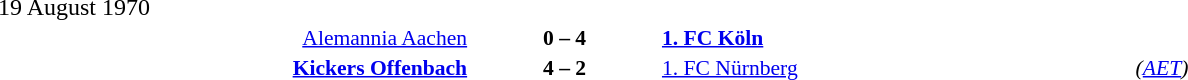<table width=100% cellspacing=1>
<tr>
<th width=25%></th>
<th width=10%></th>
<th width=25%></th>
<th></th>
</tr>
<tr>
<td>19 August 1970</td>
</tr>
<tr style=font-size:90%>
<td align=right><a href='#'>Alemannia Aachen</a></td>
<td align=center><strong>0 – 4</strong></td>
<td><strong><a href='#'>1. FC Köln</a></strong></td>
</tr>
<tr style=font-size:90%>
<td align=right><strong><a href='#'>Kickers Offenbach</a></strong></td>
<td align=center><strong>4 – 2</strong></td>
<td><a href='#'>1. FC Nürnberg</a></td>
<td><em>(<a href='#'>AET</a>)</em></td>
</tr>
</table>
